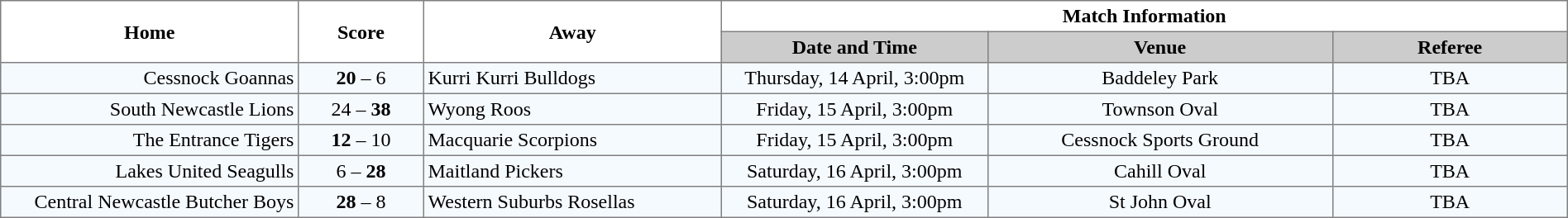<table border="1" cellpadding="3" cellspacing="0" width="100%" style="border-collapse:collapse;  text-align:center;">
<tr>
<th rowspan="2" width="19%">Home</th>
<th rowspan="2" width="8%">Score</th>
<th rowspan="2" width="19%">Away</th>
<th colspan="3">Match Information</th>
</tr>
<tr bgcolor="#CCCCCC">
<th width="17%">Date and Time</th>
<th width="22%">Venue</th>
<th width="50%">Referee</th>
</tr>
<tr style="text-align:center; background:#f5faff;">
<td align="right">Cessnock Goannas </td>
<td><strong>20</strong> – 6</td>
<td align="left"> Kurri Kurri Bulldogs</td>
<td>Thursday, 14 April, 3:00pm</td>
<td>Baddeley Park</td>
<td>TBA</td>
</tr>
<tr style="text-align:center; background:#f5faff;">
<td align="right">South Newcastle Lions </td>
<td>24 – <strong>38</strong></td>
<td align="left"> Wyong Roos</td>
<td>Friday, 15 April, 3:00pm</td>
<td>Townson Oval</td>
<td>TBA</td>
</tr>
<tr style="text-align:center; background:#f5faff;">
<td align="right">The Entrance Tigers </td>
<td><strong>12</strong> – 10</td>
<td align="left"> Macquarie Scorpions</td>
<td>Friday, 15 April, 3:00pm</td>
<td>Cessnock Sports Ground</td>
<td>TBA</td>
</tr>
<tr style="text-align:center; background:#f5faff;">
<td align="right">Lakes United Seagulls </td>
<td>6 – <strong>28</strong></td>
<td align="left"> Maitland Pickers</td>
<td>Saturday, 16 April, 3:00pm</td>
<td>Cahill Oval</td>
<td>TBA</td>
</tr>
<tr style="text-align:center; background:#f5faff;">
<td align="right">Central Newcastle Butcher Boys </td>
<td><strong>28</strong> – 8</td>
<td align="left"> Western Suburbs Rosellas</td>
<td>Saturday, 16 April, 3:00pm</td>
<td>St John Oval</td>
<td>TBA</td>
</tr>
</table>
